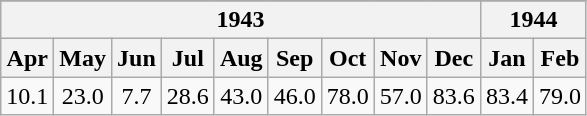<table class="wikitable" style="text-align: center;">
<tr>
</tr>
<tr>
<th colspan=9>1943</th>
<th colspan=2>1944</th>
</tr>
<tr>
<th>Apr</th>
<th>May</th>
<th>Jun</th>
<th>Jul</th>
<th>Aug</th>
<th>Sep</th>
<th>Oct</th>
<th>Nov</th>
<th>Dec</th>
<th>Jan</th>
<th>Feb</th>
</tr>
<tr>
<td>10.1</td>
<td>23.0</td>
<td>7.7</td>
<td>28.6</td>
<td>43.0</td>
<td>46.0</td>
<td>78.0</td>
<td>57.0</td>
<td>83.6</td>
<td>83.4</td>
<td>79.0</td>
</tr>
</table>
